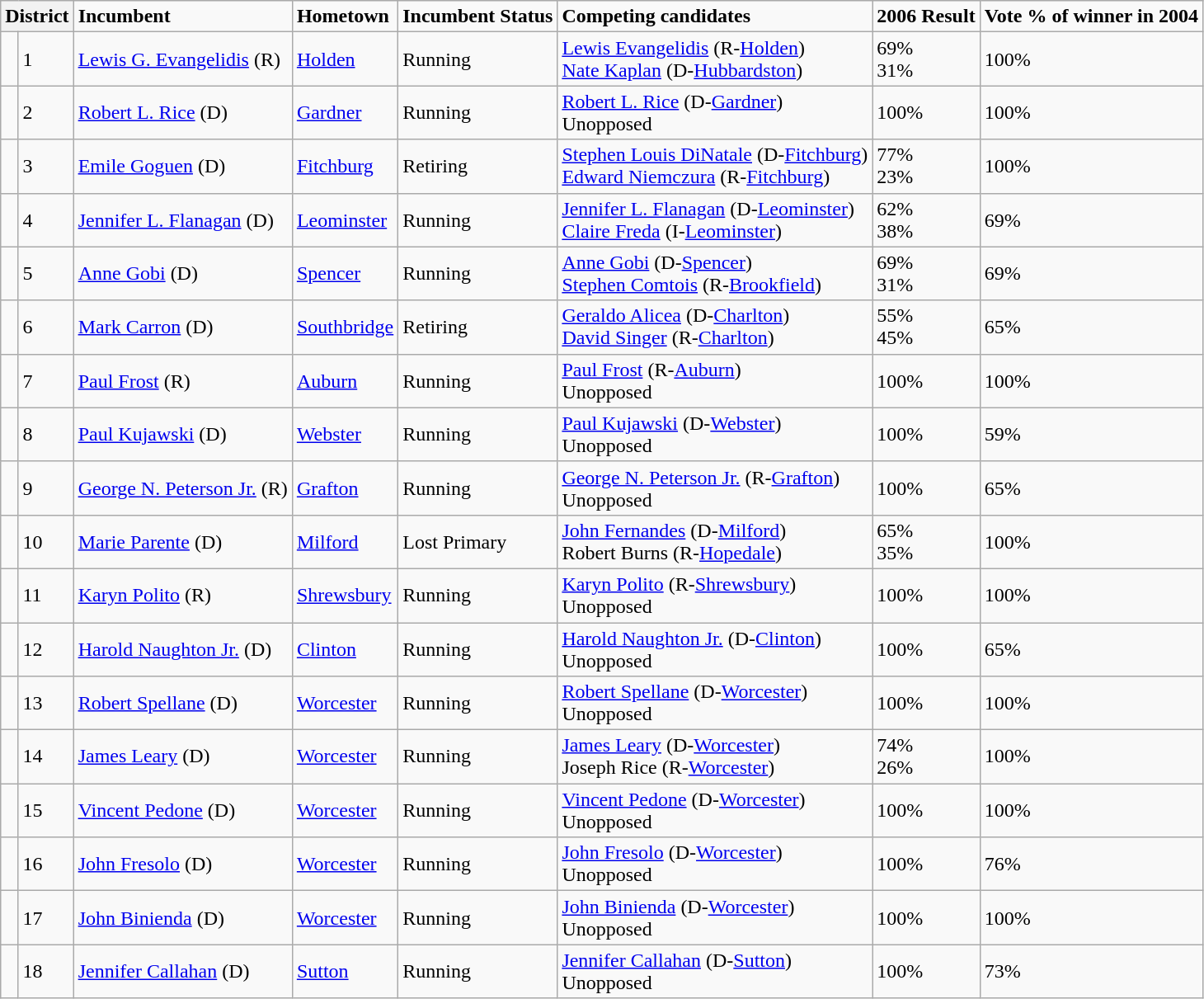<table class="wikitable">
<tr ">
<th colspan="2" style="text-align:center;"><strong>District</strong></th>
<td><strong>Incumbent</strong></td>
<td><strong>Hometown</strong></td>
<td><strong>Incumbent Status</strong></td>
<td><strong>Competing candidates</strong></td>
<td><strong>2006 Result</strong></td>
<td><strong>Vote % of winner in 2004 </strong></td>
</tr>
<tr>
<td></td>
<td>1</td>
<td><a href='#'>Lewis G. Evangelidis</a> (R)</td>
<td><a href='#'>Holden</a></td>
<td>Running</td>
<td><a href='#'>Lewis Evangelidis</a> (R-<a href='#'>Holden</a>) <br> <a href='#'>Nate Kaplan</a> (D-<a href='#'>Hubbardston</a>)</td>
<td>69% <br> 31%</td>
<td>100%</td>
</tr>
<tr>
<td></td>
<td>2</td>
<td><a href='#'>Robert L. Rice</a> (D)</td>
<td><a href='#'>Gardner</a></td>
<td>Running</td>
<td><a href='#'>Robert L. Rice</a> (D-<a href='#'>Gardner</a>) <br> Unopposed</td>
<td>100%</td>
<td>100%</td>
</tr>
<tr>
<td></td>
<td>3</td>
<td><a href='#'>Emile Goguen</a> (D)</td>
<td><a href='#'>Fitchburg</a></td>
<td>Retiring</td>
<td><a href='#'>Stephen Louis DiNatale</a> (D-<a href='#'>Fitchburg</a>) <br> <a href='#'>Edward Niemczura</a> (R-<a href='#'>Fitchburg</a>)</td>
<td>77% <br> 23%</td>
<td>100%</td>
</tr>
<tr>
<td></td>
<td>4</td>
<td><a href='#'>Jennifer L. Flanagan</a> (D)</td>
<td><a href='#'>Leominster</a></td>
<td>Running</td>
<td><a href='#'>Jennifer L. Flanagan</a> (D-<a href='#'>Leominster</a>) <br> <a href='#'>Claire Freda</a> (I-<a href='#'>Leominster</a>)</td>
<td>62% <br> 38%</td>
<td>69%</td>
</tr>
<tr>
<td></td>
<td>5</td>
<td><a href='#'>Anne Gobi</a> (D)</td>
<td><a href='#'>Spencer</a></td>
<td>Running</td>
<td><a href='#'>Anne Gobi</a> (D-<a href='#'>Spencer</a>) <br> <a href='#'>Stephen Comtois</a> (R-<a href='#'>Brookfield</a>)</td>
<td>69% <br> 31%</td>
<td>69%</td>
</tr>
<tr>
<td></td>
<td>6</td>
<td><a href='#'>Mark Carron</a> (D)</td>
<td><a href='#'>Southbridge</a></td>
<td>Retiring</td>
<td><a href='#'>Geraldo Alicea</a> (D-<a href='#'>Charlton</a>) <br> <a href='#'>David Singer</a> (R-<a href='#'>Charlton</a>)</td>
<td>55% <br> 45%</td>
<td>65%</td>
</tr>
<tr>
<td></td>
<td>7</td>
<td><a href='#'>Paul Frost</a> (R)</td>
<td><a href='#'>Auburn</a></td>
<td>Running</td>
<td><a href='#'>Paul Frost</a> (R-<a href='#'>Auburn</a>) <br> Unopposed</td>
<td>100%</td>
<td>100%</td>
</tr>
<tr>
<td></td>
<td>8</td>
<td><a href='#'>Paul Kujawski</a> (D)</td>
<td><a href='#'>Webster</a></td>
<td>Running</td>
<td><a href='#'>Paul Kujawski</a> (D-<a href='#'>Webster</a>) <br> Unopposed</td>
<td>100%</td>
<td>59%</td>
</tr>
<tr>
<td></td>
<td>9</td>
<td><a href='#'>George N. Peterson Jr.</a> (R)</td>
<td><a href='#'>Grafton</a></td>
<td>Running</td>
<td><a href='#'>George N. Peterson Jr.</a> (R-<a href='#'>Grafton</a>) <br> Unopposed</td>
<td>100%</td>
<td>65%</td>
</tr>
<tr>
<td></td>
<td>10</td>
<td><a href='#'>Marie Parente</a> (D)</td>
<td><a href='#'>Milford</a></td>
<td>Lost Primary</td>
<td><a href='#'>John Fernandes</a> (D-<a href='#'>Milford</a>) <br> Robert Burns (R-<a href='#'>Hopedale</a>)</td>
<td>65% <br> 35%</td>
<td>100%</td>
</tr>
<tr>
<td></td>
<td>11</td>
<td><a href='#'>Karyn Polito</a> (R)</td>
<td><a href='#'>Shrewsbury</a></td>
<td>Running</td>
<td><a href='#'>Karyn Polito</a> (R-<a href='#'>Shrewsbury</a>) <br> Unopposed</td>
<td>100%</td>
<td>100%</td>
</tr>
<tr>
<td></td>
<td>12</td>
<td><a href='#'>Harold Naughton Jr.</a> (D)</td>
<td><a href='#'>Clinton</a></td>
<td>Running</td>
<td><a href='#'>Harold Naughton Jr.</a> (D-<a href='#'>Clinton</a>) <br> Unopposed</td>
<td>100%</td>
<td>65%</td>
</tr>
<tr>
<td></td>
<td>13</td>
<td><a href='#'>Robert Spellane</a> (D)</td>
<td><a href='#'>Worcester</a></td>
<td>Running</td>
<td><a href='#'>Robert Spellane</a> (D-<a href='#'>Worcester</a>) <br> Unopposed</td>
<td>100%</td>
<td>100%</td>
</tr>
<tr>
<td></td>
<td>14</td>
<td><a href='#'>James Leary</a> (D)</td>
<td><a href='#'>Worcester</a></td>
<td>Running</td>
<td><a href='#'>James Leary</a> (D-<a href='#'>Worcester</a>) <br> Joseph Rice (R-<a href='#'>Worcester</a>)</td>
<td>74% <br> 26%</td>
<td>100%</td>
</tr>
<tr>
<td></td>
<td>15</td>
<td><a href='#'>Vincent Pedone</a> (D)</td>
<td><a href='#'>Worcester</a></td>
<td>Running</td>
<td><a href='#'>Vincent Pedone</a> (D-<a href='#'>Worcester</a>) <br> Unopposed</td>
<td>100%</td>
<td>100%</td>
</tr>
<tr>
<td></td>
<td>16</td>
<td><a href='#'>John Fresolo</a> (D)</td>
<td><a href='#'>Worcester</a></td>
<td>Running</td>
<td><a href='#'>John Fresolo</a> (D-<a href='#'>Worcester</a>) <br> Unopposed</td>
<td>100%</td>
<td>76%</td>
</tr>
<tr>
<td></td>
<td>17</td>
<td><a href='#'>John Binienda</a> (D)</td>
<td><a href='#'>Worcester</a></td>
<td>Running</td>
<td><a href='#'>John Binienda</a> (D-<a href='#'>Worcester</a>) <br> Unopposed</td>
<td>100%</td>
<td>100%</td>
</tr>
<tr>
<td></td>
<td>18</td>
<td><a href='#'>Jennifer Callahan</a> (D)</td>
<td><a href='#'>Sutton</a></td>
<td>Running</td>
<td><a href='#'>Jennifer Callahan</a> (D-<a href='#'>Sutton</a>) <br> Unopposed</td>
<td>100%</td>
<td>73%</td>
</tr>
</table>
